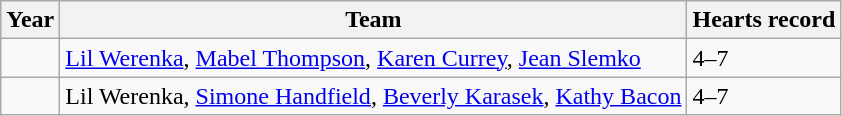<table class="wikitable">
<tr>
<th>Year</th>
<th>Team</th>
<th>Hearts record</th>
</tr>
<tr>
<td></td>
<td><a href='#'>Lil Werenka</a>, <a href='#'>Mabel Thompson</a>, <a href='#'>Karen Currey</a>, <a href='#'>Jean Slemko</a></td>
<td>4–7</td>
</tr>
<tr>
<td></td>
<td>Lil Werenka, <a href='#'>Simone Handfield</a>, <a href='#'>Beverly Karasek</a>, <a href='#'>Kathy Bacon</a></td>
<td>4–7</td>
</tr>
</table>
